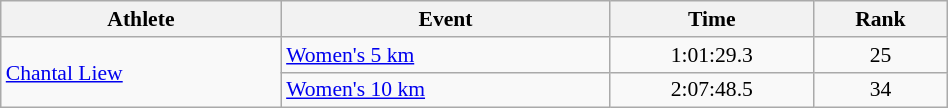<table class="wikitable" style="text-align:center; font-size:90%; width:50%;">
<tr>
<th>Athlete</th>
<th>Event</th>
<th>Time</th>
<th>Rank</th>
</tr>
<tr>
<td align=left rowspan=2><a href='#'>Chantal Liew </a></td>
<td align=left><a href='#'>Women's 5 km</a></td>
<td>1:01:29.3</td>
<td>25</td>
</tr>
<tr>
<td align=left><a href='#'>Women's 10 km</a></td>
<td>2:07:48.5</td>
<td>34</td>
</tr>
</table>
